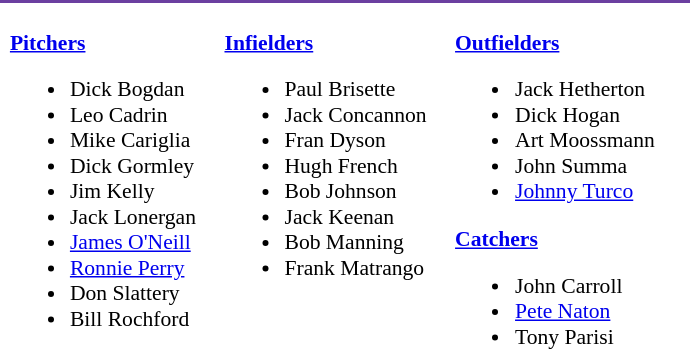<table class="toccolours" style="border-collapse:collapse; font-size:90%;">
<tr>
<td colspan="7" style=background:#6B3FA0;color:white; border: 2px solid white;></td>
</tr>
<tr>
<td width="03"> </td>
<td valign="top"><br><strong><a href='#'>Pitchers</a></strong><ul><li>Dick Bogdan</li><li>Leo Cadrin</li><li>Mike Cariglia</li><li>Dick Gormley</li><li>Jim Kelly</li><li>Jack Lonergan</li><li><a href='#'>James O'Neill</a></li><li><a href='#'>Ronnie Perry</a></li><li>Don Slattery</li><li>Bill Rochford</li></ul></td>
<td width="15"> </td>
<td valign="top"><br><strong><a href='#'>Infielders</a></strong><ul><li>Paul Brisette</li><li>Jack Concannon</li><li>Fran Dyson</li><li>Hugh French</li><li>Bob Johnson</li><li>Jack Keenan</li><li>Bob Manning</li><li>Frank Matrango</li></ul></td>
<td width="15"> </td>
<td valign="top"><br><strong><a href='#'>Outfielders</a></strong><ul><li>Jack Hetherton</li><li>Dick Hogan</li><li>Art Moossmann</li><li>John Summa</li><li><a href='#'>Johnny Turco</a></li></ul><strong><a href='#'>Catchers</a></strong><ul><li>John Carroll</li><li><a href='#'>Pete Naton</a></li><li>Tony Parisi</li></ul></td>
<td width="20"> </td>
</tr>
</table>
